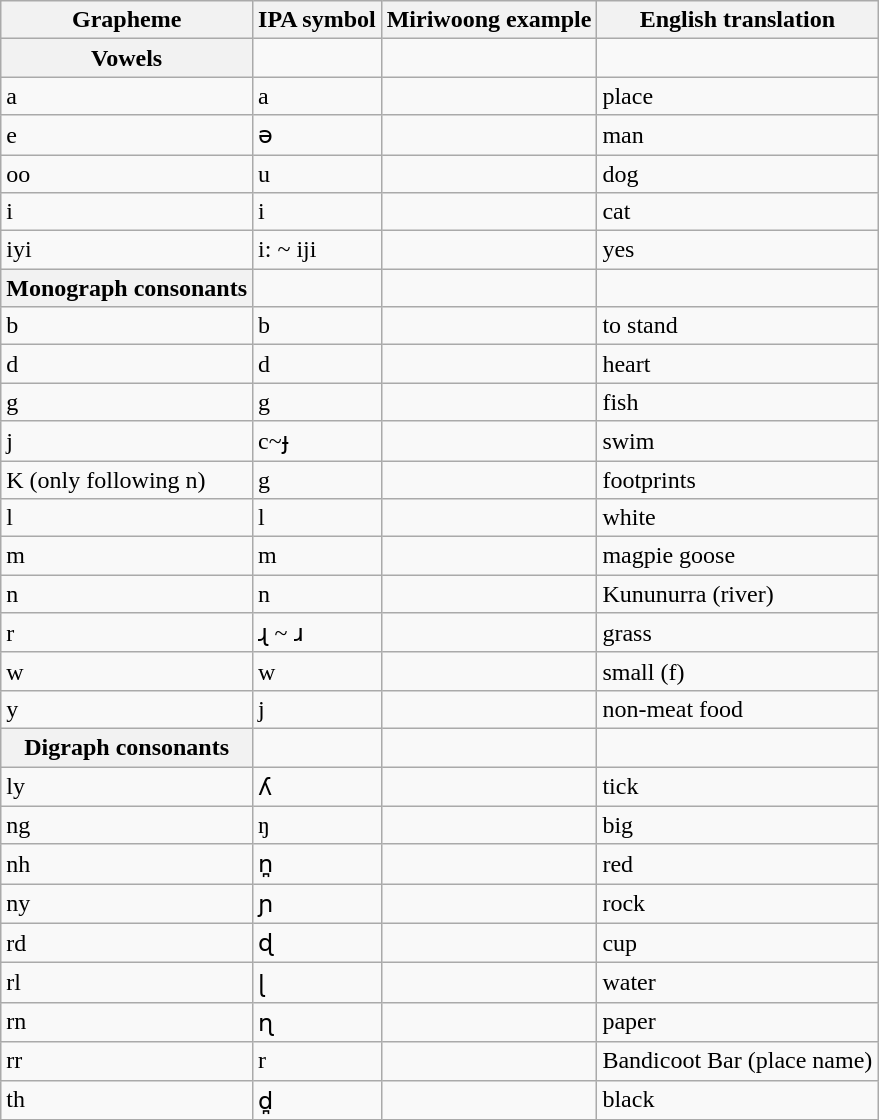<table class="wikitable">
<tr>
<th>Grapheme</th>
<th>IPA symbol</th>
<th>Miriwoong example</th>
<th>English translation</th>
</tr>
<tr>
<th>Vowels</th>
<td></td>
<td></td>
<td></td>
</tr>
<tr>
<td>a</td>
<td>a</td>
<td></td>
<td>place</td>
</tr>
<tr>
<td>e</td>
<td>ə</td>
<td></td>
<td>man</td>
</tr>
<tr>
<td>oo</td>
<td>u</td>
<td></td>
<td>dog</td>
</tr>
<tr>
<td>i</td>
<td>i</td>
<td></td>
<td>cat</td>
</tr>
<tr>
<td>iyi</td>
<td>i: ~ iji</td>
<td></td>
<td>yes</td>
</tr>
<tr>
<th>Monograph consonants</th>
<td></td>
<td></td>
<td></td>
</tr>
<tr>
<td>b</td>
<td>b</td>
<td></td>
<td>to stand</td>
</tr>
<tr>
<td>d</td>
<td>d</td>
<td></td>
<td>heart</td>
</tr>
<tr>
<td>g</td>
<td>g</td>
<td></td>
<td>fish</td>
</tr>
<tr>
<td>j</td>
<td>c~ɟ</td>
<td></td>
<td>swim</td>
</tr>
<tr>
<td>K (only following n)</td>
<td>g</td>
<td></td>
<td>footprints</td>
</tr>
<tr>
<td>l</td>
<td>l</td>
<td></td>
<td>white</td>
</tr>
<tr>
<td>m</td>
<td>m</td>
<td></td>
<td>magpie goose</td>
</tr>
<tr>
<td>n</td>
<td>n</td>
<td></td>
<td>Kununurra (river)</td>
</tr>
<tr>
<td>r</td>
<td>ɻ ~ ɹ</td>
<td></td>
<td>grass</td>
</tr>
<tr>
<td>w</td>
<td>w</td>
<td></td>
<td>small (f)</td>
</tr>
<tr>
<td>y</td>
<td>j</td>
<td></td>
<td>non-meat food</td>
</tr>
<tr>
<th>Digraph consonants</th>
<td></td>
<td></td>
<td></td>
</tr>
<tr>
<td>ly</td>
<td>ʎ</td>
<td></td>
<td>tick</td>
</tr>
<tr>
<td>ng</td>
<td>ŋ</td>
<td></td>
<td>big</td>
</tr>
<tr>
<td>nh</td>
<td>n̪</td>
<td></td>
<td>red</td>
</tr>
<tr>
<td>ny</td>
<td>ɲ</td>
<td></td>
<td>rock</td>
</tr>
<tr>
<td>rd</td>
<td>ɖ</td>
<td></td>
<td>cup</td>
</tr>
<tr>
<td>rl</td>
<td>ɭ</td>
<td></td>
<td>water</td>
</tr>
<tr>
<td>rn</td>
<td>ɳ</td>
<td></td>
<td>paper</td>
</tr>
<tr>
<td>rr</td>
<td>r</td>
<td></td>
<td>Bandicoot Bar (place name)</td>
</tr>
<tr>
<td>th</td>
<td>d̪</td>
<td></td>
<td>black</td>
</tr>
</table>
